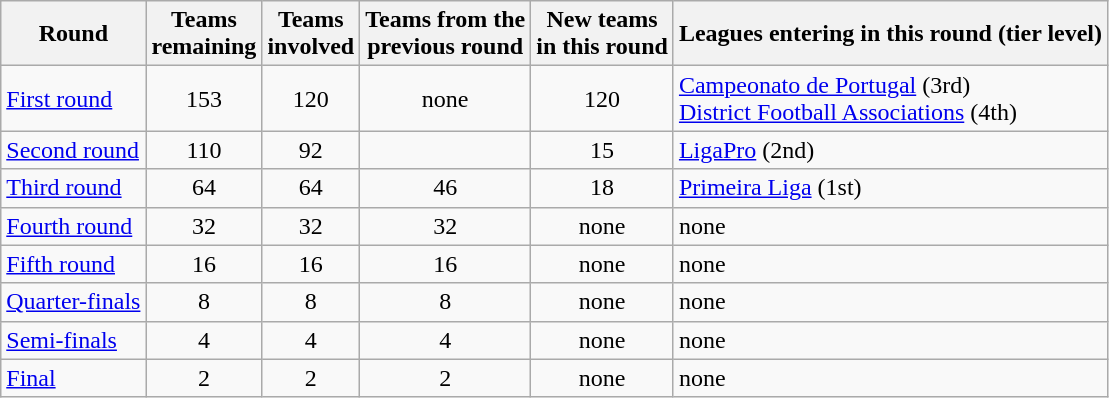<table class="wikitable" style="text-align:center;">
<tr>
<th>Round</th>
<th>Teams<br>remaining</th>
<th>Teams<br>involved</th>
<th>Teams from the<br>previous round</th>
<th>New teams<br>in this round</th>
<th>Leagues entering in this round (tier level)</th>
</tr>
<tr>
<td style="text-align:left;"><a href='#'>First round</a></td>
<td>153</td>
<td>120</td>
<td>none</td>
<td>120</td>
<td style="text-align:left;"><a href='#'>Campeonato de Portugal</a> (3rd)<br><a href='#'>District Football Associations</a> (4th)</td>
</tr>
<tr>
<td style="text-align:left;"><a href='#'>Second round</a></td>
<td>110</td>
<td>92</td>
<td></td>
<td>15</td>
<td style="text-align:left;"><a href='#'>LigaPro</a> (2nd)</td>
</tr>
<tr>
<td style="text-align:left;"><a href='#'>Third round</a></td>
<td>64</td>
<td>64</td>
<td>46</td>
<td>18</td>
<td style="text-align:left;"><a href='#'>Primeira Liga</a> (1st)</td>
</tr>
<tr>
<td style="text-align:left;"><a href='#'>Fourth round</a></td>
<td>32</td>
<td>32</td>
<td>32</td>
<td>none</td>
<td style="text-align:left;">none</td>
</tr>
<tr>
<td style="text-align:left;"><a href='#'>Fifth round</a></td>
<td>16</td>
<td>16</td>
<td>16</td>
<td>none</td>
<td style="text-align:left;">none</td>
</tr>
<tr>
<td style="text-align:left;"><a href='#'>Quarter-finals</a></td>
<td>8</td>
<td>8</td>
<td>8</td>
<td>none</td>
<td style="text-align:left;">none</td>
</tr>
<tr>
<td style="text-align:left;"><a href='#'>Semi-finals</a></td>
<td>4</td>
<td>4</td>
<td>4</td>
<td>none</td>
<td style="text-align:left;">none</td>
</tr>
<tr>
<td style="text-align:left;"><a href='#'>Final</a></td>
<td>2</td>
<td>2</td>
<td>2</td>
<td>none</td>
<td style="text-align:left;">none</td>
</tr>
</table>
